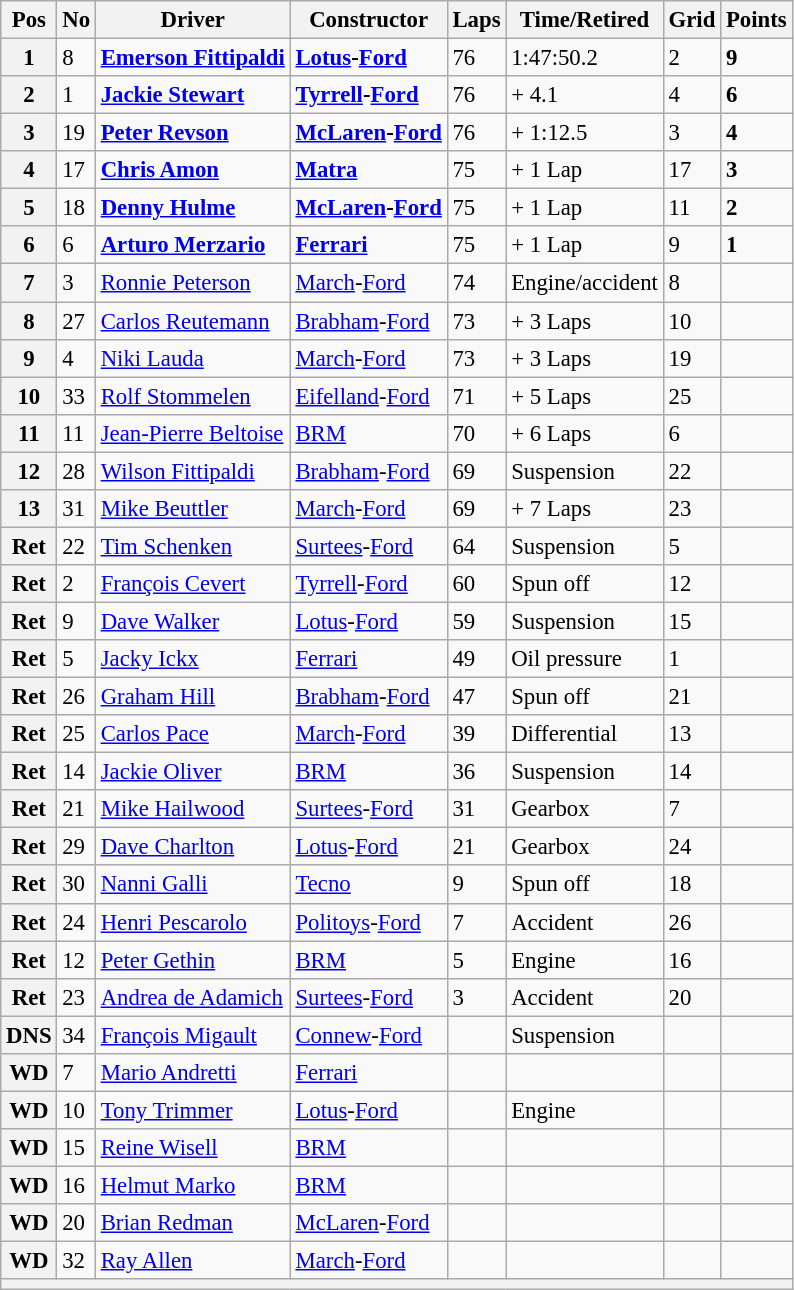<table class="wikitable" style="font-size: 95%;">
<tr>
<th>Pos</th>
<th>No</th>
<th>Driver</th>
<th>Constructor</th>
<th>Laps</th>
<th>Time/Retired</th>
<th>Grid</th>
<th>Points</th>
</tr>
<tr>
<th>1</th>
<td>8</td>
<td> <strong><a href='#'>Emerson Fittipaldi</a></strong></td>
<td><strong><a href='#'>Lotus</a>-<a href='#'>Ford</a></strong></td>
<td>76</td>
<td>1:47:50.2</td>
<td>2</td>
<td><strong>9</strong></td>
</tr>
<tr>
<th>2</th>
<td>1</td>
<td> <strong><a href='#'>Jackie Stewart</a></strong></td>
<td><strong><a href='#'>Tyrrell</a>-<a href='#'>Ford</a></strong></td>
<td>76</td>
<td>+ 4.1</td>
<td>4</td>
<td><strong>6</strong></td>
</tr>
<tr>
<th>3</th>
<td>19</td>
<td> <strong><a href='#'>Peter Revson</a></strong></td>
<td><strong><a href='#'>McLaren</a>-<a href='#'>Ford</a></strong></td>
<td>76</td>
<td>+ 1:12.5</td>
<td>3</td>
<td><strong>4</strong></td>
</tr>
<tr>
<th>4</th>
<td>17</td>
<td> <strong><a href='#'>Chris Amon</a></strong></td>
<td><strong><a href='#'>Matra</a></strong></td>
<td>75</td>
<td>+ 1 Lap</td>
<td>17</td>
<td><strong>3</strong></td>
</tr>
<tr>
<th>5</th>
<td>18</td>
<td> <strong><a href='#'>Denny Hulme</a></strong></td>
<td><strong><a href='#'>McLaren</a>-<a href='#'>Ford</a></strong></td>
<td>75</td>
<td>+ 1 Lap</td>
<td>11</td>
<td><strong>2</strong></td>
</tr>
<tr>
<th>6</th>
<td>6</td>
<td> <strong><a href='#'>Arturo Merzario</a></strong></td>
<td><strong><a href='#'>Ferrari</a></strong></td>
<td>75</td>
<td>+ 1 Lap</td>
<td>9</td>
<td><strong>1</strong></td>
</tr>
<tr>
<th>7</th>
<td>3</td>
<td> <a href='#'>Ronnie Peterson</a></td>
<td><a href='#'>March</a>-<a href='#'>Ford</a></td>
<td>74</td>
<td>Engine/accident</td>
<td>8</td>
<td> </td>
</tr>
<tr>
<th>8</th>
<td>27</td>
<td> <a href='#'>Carlos Reutemann</a></td>
<td><a href='#'>Brabham</a>-<a href='#'>Ford</a></td>
<td>73</td>
<td>+ 3 Laps</td>
<td>10</td>
<td> </td>
</tr>
<tr>
<th>9</th>
<td>4</td>
<td> <a href='#'>Niki Lauda</a></td>
<td><a href='#'>March</a>-<a href='#'>Ford</a></td>
<td>73</td>
<td>+ 3 Laps</td>
<td>19</td>
<td> </td>
</tr>
<tr>
<th>10</th>
<td>33</td>
<td> <a href='#'>Rolf Stommelen</a></td>
<td><a href='#'>Eifelland</a>-<a href='#'>Ford</a></td>
<td>71</td>
<td>+ 5 Laps</td>
<td>25</td>
<td> </td>
</tr>
<tr>
<th>11</th>
<td>11</td>
<td> <a href='#'>Jean-Pierre Beltoise</a></td>
<td><a href='#'>BRM</a></td>
<td>70</td>
<td>+ 6 Laps</td>
<td>6</td>
<td> </td>
</tr>
<tr>
<th>12</th>
<td>28</td>
<td> <a href='#'>Wilson Fittipaldi</a></td>
<td><a href='#'>Brabham</a>-<a href='#'>Ford</a></td>
<td>69</td>
<td>Suspension</td>
<td>22</td>
<td> </td>
</tr>
<tr>
<th>13</th>
<td>31</td>
<td> <a href='#'>Mike Beuttler</a></td>
<td><a href='#'>March</a>-<a href='#'>Ford</a></td>
<td>69</td>
<td>+ 7 Laps</td>
<td>23</td>
<td> </td>
</tr>
<tr>
<th>Ret</th>
<td>22</td>
<td> <a href='#'>Tim Schenken</a></td>
<td><a href='#'>Surtees</a>-<a href='#'>Ford</a></td>
<td>64</td>
<td>Suspension</td>
<td>5</td>
<td> </td>
</tr>
<tr>
<th>Ret</th>
<td>2</td>
<td> <a href='#'>François Cevert</a></td>
<td><a href='#'>Tyrrell</a>-<a href='#'>Ford</a></td>
<td>60</td>
<td>Spun off</td>
<td>12</td>
<td> </td>
</tr>
<tr>
<th>Ret</th>
<td>9</td>
<td> <a href='#'>Dave Walker</a></td>
<td><a href='#'>Lotus</a>-<a href='#'>Ford</a></td>
<td>59</td>
<td>Suspension</td>
<td>15</td>
<td> </td>
</tr>
<tr>
<th>Ret</th>
<td>5</td>
<td> <a href='#'>Jacky Ickx</a></td>
<td><a href='#'>Ferrari</a></td>
<td>49</td>
<td>Oil pressure</td>
<td>1</td>
<td> </td>
</tr>
<tr>
<th>Ret</th>
<td>26</td>
<td> <a href='#'>Graham Hill</a></td>
<td><a href='#'>Brabham</a>-<a href='#'>Ford</a></td>
<td>47</td>
<td>Spun off</td>
<td>21</td>
<td> </td>
</tr>
<tr>
<th>Ret</th>
<td>25</td>
<td> <a href='#'>Carlos Pace</a></td>
<td><a href='#'>March</a>-<a href='#'>Ford</a></td>
<td>39</td>
<td>Differential</td>
<td>13</td>
<td> </td>
</tr>
<tr>
<th>Ret</th>
<td>14</td>
<td> <a href='#'>Jackie Oliver</a></td>
<td><a href='#'>BRM</a></td>
<td>36</td>
<td>Suspension</td>
<td>14</td>
<td> </td>
</tr>
<tr>
<th>Ret</th>
<td>21</td>
<td> <a href='#'>Mike Hailwood</a></td>
<td><a href='#'>Surtees</a>-<a href='#'>Ford</a></td>
<td>31</td>
<td>Gearbox</td>
<td>7</td>
<td> </td>
</tr>
<tr>
<th>Ret</th>
<td>29</td>
<td> <a href='#'>Dave Charlton</a></td>
<td><a href='#'>Lotus</a>-<a href='#'>Ford</a></td>
<td>21</td>
<td>Gearbox</td>
<td>24</td>
<td> </td>
</tr>
<tr>
<th>Ret</th>
<td>30</td>
<td> <a href='#'>Nanni Galli</a></td>
<td><a href='#'>Tecno</a></td>
<td>9</td>
<td>Spun off</td>
<td>18</td>
<td> </td>
</tr>
<tr>
<th>Ret</th>
<td>24</td>
<td> <a href='#'>Henri Pescarolo</a></td>
<td><a href='#'>Politoys</a>-<a href='#'>Ford</a></td>
<td>7</td>
<td>Accident</td>
<td>26</td>
<td> </td>
</tr>
<tr>
<th>Ret</th>
<td>12</td>
<td> <a href='#'>Peter Gethin</a></td>
<td><a href='#'>BRM</a></td>
<td>5</td>
<td>Engine</td>
<td>16</td>
<td> </td>
</tr>
<tr>
<th>Ret</th>
<td>23</td>
<td> <a href='#'>Andrea de Adamich</a></td>
<td><a href='#'>Surtees</a>-<a href='#'>Ford</a></td>
<td>3</td>
<td>Accident</td>
<td>20</td>
<td> </td>
</tr>
<tr>
<th>DNS</th>
<td>34</td>
<td> <a href='#'>François Migault</a></td>
<td><a href='#'>Connew</a>-<a href='#'>Ford</a></td>
<td> </td>
<td>Suspension</td>
<td> </td>
<td> </td>
</tr>
<tr>
<th>WD</th>
<td>7</td>
<td> <a href='#'>Mario Andretti</a></td>
<td><a href='#'>Ferrari</a></td>
<td> </td>
<td> </td>
<td> </td>
<td> </td>
</tr>
<tr>
<th>WD</th>
<td>10</td>
<td> <a href='#'>Tony Trimmer</a></td>
<td><a href='#'>Lotus</a>-<a href='#'>Ford</a></td>
<td> </td>
<td>Engine</td>
<td> </td>
<td> </td>
</tr>
<tr>
<th>WD</th>
<td>15</td>
<td> <a href='#'>Reine Wisell</a></td>
<td><a href='#'>BRM</a></td>
<td> </td>
<td> </td>
<td> </td>
<td> </td>
</tr>
<tr>
<th>WD</th>
<td>16</td>
<td> <a href='#'>Helmut Marko</a></td>
<td><a href='#'>BRM</a></td>
<td> </td>
<td> </td>
<td> </td>
<td> </td>
</tr>
<tr>
<th>WD</th>
<td>20</td>
<td> <a href='#'>Brian Redman</a></td>
<td><a href='#'>McLaren</a>-<a href='#'>Ford</a></td>
<td> </td>
<td> </td>
<td> </td>
<td> </td>
</tr>
<tr>
<th>WD</th>
<td>32</td>
<td> <a href='#'>Ray Allen</a></td>
<td><a href='#'>March</a>-<a href='#'>Ford</a></td>
<td> </td>
<td> </td>
<td> </td>
<td> </td>
</tr>
<tr>
<th colspan="8"></th>
</tr>
</table>
